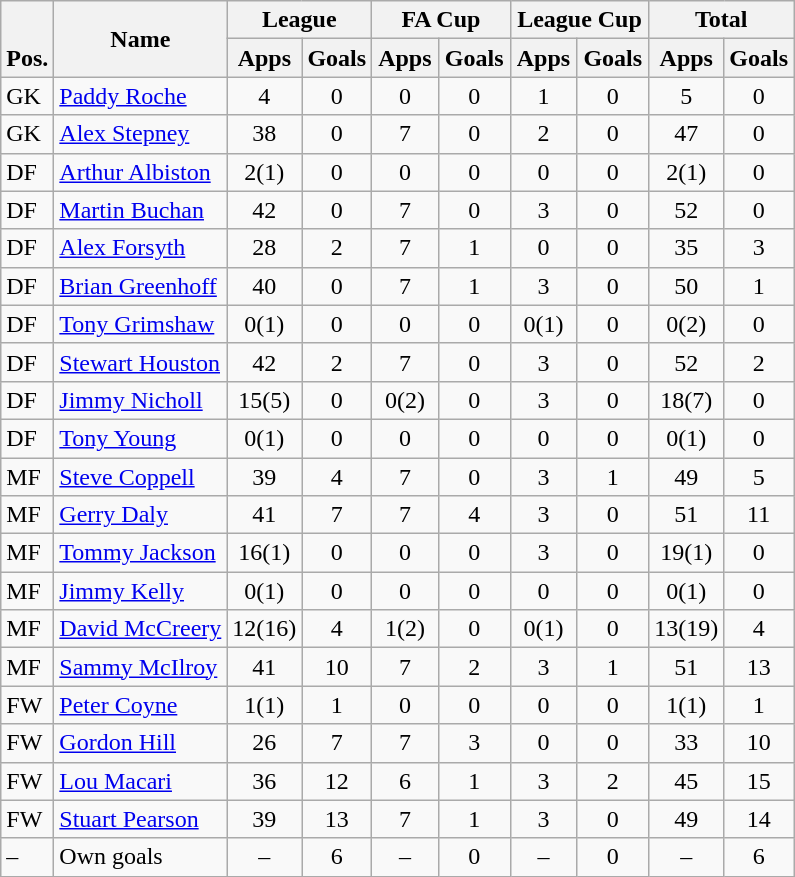<table class="wikitable" style="text-align:center">
<tr>
<th rowspan="2" valign="bottom">Pos.</th>
<th rowspan="2">Name</th>
<th colspan="2" width="85">League</th>
<th colspan="2" width="85">FA Cup</th>
<th colspan="2" width="85">League Cup</th>
<th colspan="2" width="85">Total</th>
</tr>
<tr>
<th>Apps</th>
<th>Goals</th>
<th>Apps</th>
<th>Goals</th>
<th>Apps</th>
<th>Goals</th>
<th>Apps</th>
<th>Goals</th>
</tr>
<tr>
<td align="left">GK</td>
<td align="left"> <a href='#'>Paddy Roche</a></td>
<td>4</td>
<td>0</td>
<td>0</td>
<td>0</td>
<td>1</td>
<td>0</td>
<td>5</td>
<td>0</td>
</tr>
<tr>
<td align="left">GK</td>
<td align="left"> <a href='#'>Alex Stepney</a></td>
<td>38</td>
<td>0</td>
<td>7</td>
<td>0</td>
<td>2</td>
<td>0</td>
<td>47</td>
<td>0</td>
</tr>
<tr>
<td align="left">DF</td>
<td align="left"> <a href='#'>Arthur Albiston</a></td>
<td>2(1)</td>
<td>0</td>
<td>0</td>
<td>0</td>
<td>0</td>
<td>0</td>
<td>2(1)</td>
<td>0</td>
</tr>
<tr>
<td align="left">DF</td>
<td align="left"> <a href='#'>Martin Buchan</a></td>
<td>42</td>
<td>0</td>
<td>7</td>
<td>0</td>
<td>3</td>
<td>0</td>
<td>52</td>
<td>0</td>
</tr>
<tr>
<td align="left">DF</td>
<td align="left"> <a href='#'>Alex Forsyth</a></td>
<td>28</td>
<td>2</td>
<td>7</td>
<td>1</td>
<td>0</td>
<td>0</td>
<td>35</td>
<td>3</td>
</tr>
<tr>
<td align="left">DF</td>
<td align="left"> <a href='#'>Brian Greenhoff</a></td>
<td>40</td>
<td>0</td>
<td>7</td>
<td>1</td>
<td>3</td>
<td>0</td>
<td>50</td>
<td>1</td>
</tr>
<tr>
<td align="left">DF</td>
<td align="left"> <a href='#'>Tony Grimshaw</a></td>
<td>0(1)</td>
<td>0</td>
<td>0</td>
<td>0</td>
<td>0(1)</td>
<td>0</td>
<td>0(2)</td>
<td>0</td>
</tr>
<tr>
<td align="left">DF</td>
<td align="left"> <a href='#'>Stewart Houston</a></td>
<td>42</td>
<td>2</td>
<td>7</td>
<td>0</td>
<td>3</td>
<td>0</td>
<td>52</td>
<td>2</td>
</tr>
<tr>
<td align="left">DF</td>
<td align="left"> <a href='#'>Jimmy Nicholl</a></td>
<td>15(5)</td>
<td>0</td>
<td>0(2)</td>
<td>0</td>
<td>3</td>
<td>0</td>
<td>18(7)</td>
<td>0</td>
</tr>
<tr>
<td align="left">DF</td>
<td align="left"> <a href='#'>Tony Young</a></td>
<td>0(1)</td>
<td>0</td>
<td>0</td>
<td>0</td>
<td>0</td>
<td>0</td>
<td>0(1)</td>
<td>0</td>
</tr>
<tr>
<td align="left">MF</td>
<td align="left"> <a href='#'>Steve Coppell</a></td>
<td>39</td>
<td>4</td>
<td>7</td>
<td>0</td>
<td>3</td>
<td>1</td>
<td>49</td>
<td>5</td>
</tr>
<tr>
<td align="left">MF</td>
<td align="left"> <a href='#'>Gerry Daly</a></td>
<td>41</td>
<td>7</td>
<td>7</td>
<td>4</td>
<td>3</td>
<td>0</td>
<td>51</td>
<td>11</td>
</tr>
<tr>
<td align="left">MF</td>
<td align="left"> <a href='#'>Tommy Jackson</a></td>
<td>16(1)</td>
<td>0</td>
<td>0</td>
<td>0</td>
<td>3</td>
<td>0</td>
<td>19(1)</td>
<td>0</td>
</tr>
<tr>
<td align="left">MF</td>
<td align="left"> <a href='#'>Jimmy Kelly</a></td>
<td>0(1)</td>
<td>0</td>
<td>0</td>
<td>0</td>
<td>0</td>
<td>0</td>
<td>0(1)</td>
<td>0</td>
</tr>
<tr>
<td align="left">MF</td>
<td align="left"> <a href='#'>David McCreery</a></td>
<td>12(16)</td>
<td>4</td>
<td>1(2)</td>
<td>0</td>
<td>0(1)</td>
<td>0</td>
<td>13(19)</td>
<td>4</td>
</tr>
<tr>
<td align="left">MF</td>
<td align="left"> <a href='#'>Sammy McIlroy</a></td>
<td>41</td>
<td>10</td>
<td>7</td>
<td>2</td>
<td>3</td>
<td>1</td>
<td>51</td>
<td>13</td>
</tr>
<tr>
<td align="left">FW</td>
<td align="left"> <a href='#'>Peter Coyne</a></td>
<td>1(1)</td>
<td>1</td>
<td>0</td>
<td>0</td>
<td>0</td>
<td>0</td>
<td>1(1)</td>
<td>1</td>
</tr>
<tr>
<td align="left">FW</td>
<td align="left"> <a href='#'>Gordon Hill</a></td>
<td>26</td>
<td>7</td>
<td>7</td>
<td>3</td>
<td>0</td>
<td>0</td>
<td>33</td>
<td>10</td>
</tr>
<tr>
<td align="left">FW</td>
<td align="left"> <a href='#'>Lou Macari</a></td>
<td>36</td>
<td>12</td>
<td>6</td>
<td>1</td>
<td>3</td>
<td>2</td>
<td>45</td>
<td>15</td>
</tr>
<tr>
<td align="left">FW</td>
<td align="left"> <a href='#'>Stuart Pearson</a></td>
<td>39</td>
<td>13</td>
<td>7</td>
<td>1</td>
<td>3</td>
<td>0</td>
<td>49</td>
<td>14</td>
</tr>
<tr>
<td align="left">–</td>
<td align="left">Own goals</td>
<td>–</td>
<td>6</td>
<td>–</td>
<td>0</td>
<td>–</td>
<td>0</td>
<td>–</td>
<td>6</td>
</tr>
</table>
